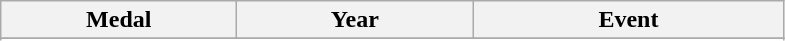<table class="wikitable">
<tr>
<th width=150>Medal</th>
<th width=150>Year</th>
<th width=200>Event</th>
</tr>
<tr>
</tr>
<tr>
</tr>
<tr>
</tr>
</table>
